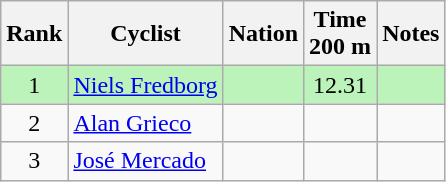<table class="wikitable sortable" style="text-align:center">
<tr>
<th>Rank</th>
<th>Cyclist</th>
<th>Nation</th>
<th>Time<br>200 m</th>
<th>Notes</th>
</tr>
<tr bgcolor=bbf3bb>
<td>1</td>
<td align=left><a href='#'>Niels Fredborg</a></td>
<td align=left></td>
<td>12.31</td>
<td></td>
</tr>
<tr>
<td>2</td>
<td align=left><a href='#'>Alan Grieco</a></td>
<td align=left></td>
<td></td>
<td></td>
</tr>
<tr>
<td>3</td>
<td align=left><a href='#'>José Mercado</a></td>
<td align=left></td>
<td></td>
<td></td>
</tr>
</table>
